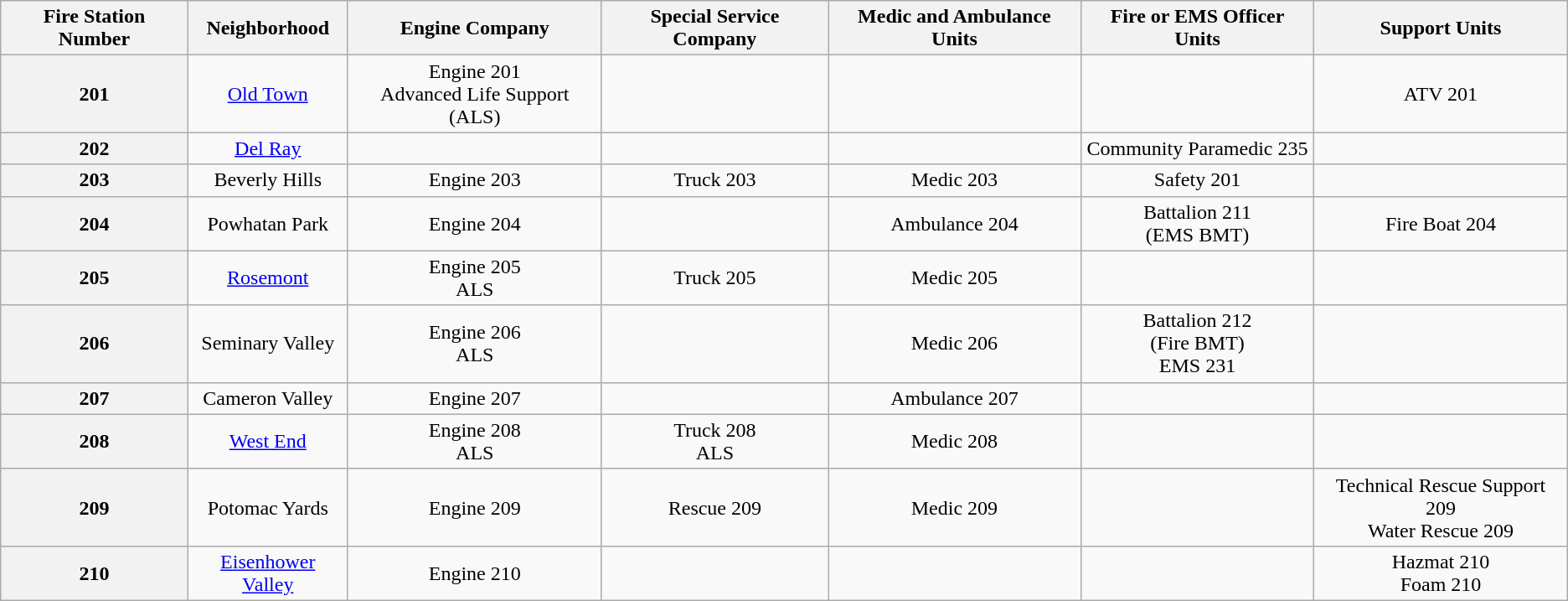<table class="wikitable" style="text-align:center;">
<tr>
<th>Fire Station Number</th>
<th>Neighborhood</th>
<th>Engine Company</th>
<th>Special Service Company</th>
<th>Medic and Ambulance Units</th>
<th>Fire or EMS Officer Units</th>
<th>Support Units</th>
</tr>
<tr>
<th>201</th>
<td><a href='#'>Old Town</a></td>
<td>Engine 201<br>Advanced Life Support (ALS)</td>
<td></td>
<td></td>
<td></td>
<td>ATV 201</td>
</tr>
<tr>
<th>202</th>
<td><a href='#'>Del Ray</a></td>
<td></td>
<td></td>
<td></td>
<td>Community Paramedic 235</td>
<td></td>
</tr>
<tr>
<th>203</th>
<td>Beverly Hills</td>
<td>Engine 203</td>
<td>Truck 203</td>
<td>Medic 203</td>
<td>Safety 201</td>
<td></td>
</tr>
<tr>
<th>204</th>
<td>Powhatan Park</td>
<td>Engine 204</td>
<td></td>
<td>Ambulance 204</td>
<td>Battalion 211<br>(EMS BMT)</td>
<td>Fire Boat 204</td>
</tr>
<tr>
<th>205</th>
<td><a href='#'>Rosemont</a></td>
<td>Engine 205<br>ALS</td>
<td>Truck 205</td>
<td>Medic 205</td>
<td></td>
<td></td>
</tr>
<tr>
<th>206</th>
<td>Seminary Valley</td>
<td>Engine 206<br>ALS</td>
<td></td>
<td>Medic 206</td>
<td>Battalion 212<br>(Fire BMT)<br>EMS 231</td>
<td></td>
</tr>
<tr>
<th>207</th>
<td>Cameron Valley</td>
<td>Engine 207</td>
<td></td>
<td>Ambulance 207</td>
<td></td>
<td></td>
</tr>
<tr>
<th>208</th>
<td><a href='#'>West End</a></td>
<td>Engine 208<br>ALS</td>
<td>Truck 208<br>ALS</td>
<td>Medic 208</td>
<td></td>
<td></td>
</tr>
<tr>
<th>209</th>
<td>Potomac Yards</td>
<td>Engine 209</td>
<td>Rescue 209</td>
<td>Medic 209</td>
<td></td>
<td>Technical Rescue Support 209<br>Water Rescue 209</td>
</tr>
<tr>
<th>210</th>
<td><a href='#'>Eisenhower Valley</a></td>
<td>Engine 210</td>
<td></td>
<td></td>
<td></td>
<td>Hazmat 210<br>Foam 210</td>
</tr>
</table>
